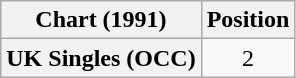<table class="wikitable plainrowheaders" style="text-align:center">
<tr>
<th>Chart (1991)</th>
<th>Position</th>
</tr>
<tr>
<th scope="row">UK Singles (OCC)</th>
<td>2</td>
</tr>
</table>
